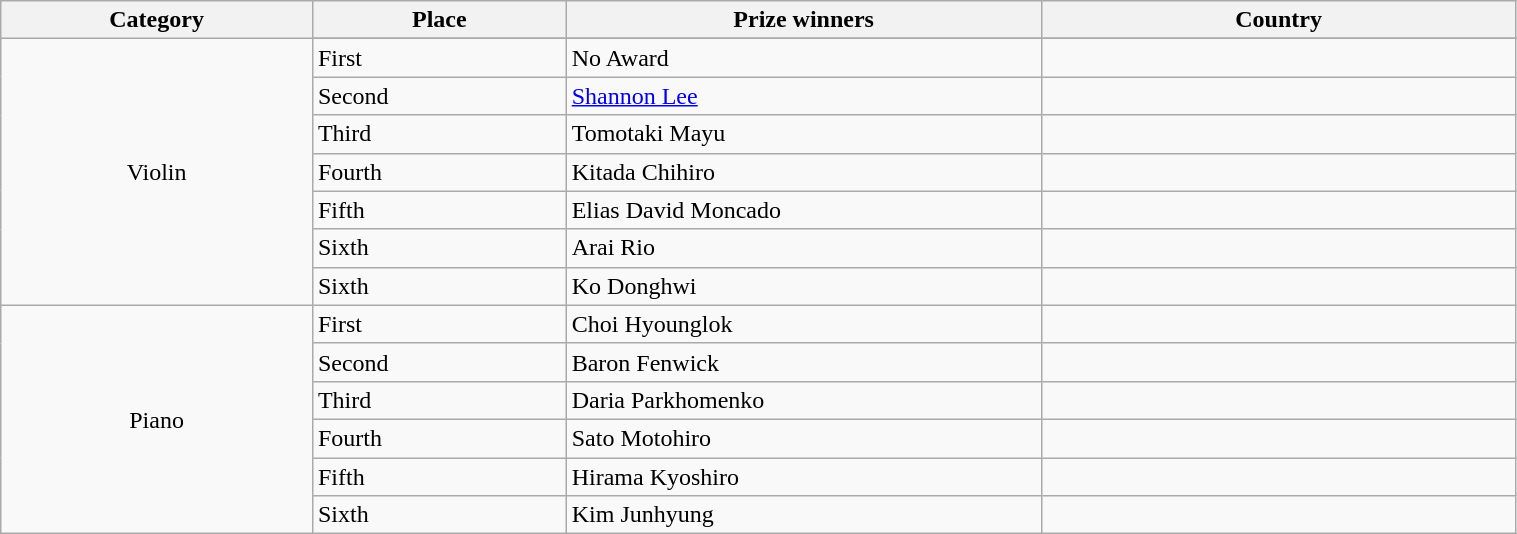<table class="wikitable" width="80%">
<tr>
<th width=50>Category</th>
<th width=50>Place</th>
<th width=100>Prize winners</th>
<th width=100>Country</th>
</tr>
<tr>
<td rowspan="8" align=center>Violin</td>
</tr>
<tr>
<td>First</td>
<td>No Award</td>
<td></td>
</tr>
<tr>
<td>Second</td>
<td><a href='#'>Shannon Lee</a></td>
<td></td>
</tr>
<tr>
<td>Third</td>
<td>Tomotaki Mayu</td>
<td></td>
</tr>
<tr>
<td>Fourth</td>
<td>Kitada Chihiro</td>
<td></td>
</tr>
<tr>
<td>Fifth</td>
<td>Elias David Moncado</td>
<td></td>
</tr>
<tr>
<td>Sixth</td>
<td>Arai Rio</td>
<td></td>
</tr>
<tr>
<td>Sixth</td>
<td>Ko Donghwi</td>
<td></td>
</tr>
<tr>
<td rowspan="6" align=center>Piano</td>
<td>First</td>
<td>Choi Hyounglok</td>
<td></td>
</tr>
<tr>
<td>Second</td>
<td>Baron Fenwick</td>
<td></td>
</tr>
<tr>
<td>Third</td>
<td>Daria Parkhomenko</td>
<td></td>
</tr>
<tr>
<td>Fourth</td>
<td>Sato Motohiro</td>
<td></td>
</tr>
<tr>
<td>Fifth</td>
<td>Hirama Kyoshiro</td>
<td></td>
</tr>
<tr>
<td>Sixth</td>
<td>Kim Junhyung</td>
<td></td>
</tr>
</table>
